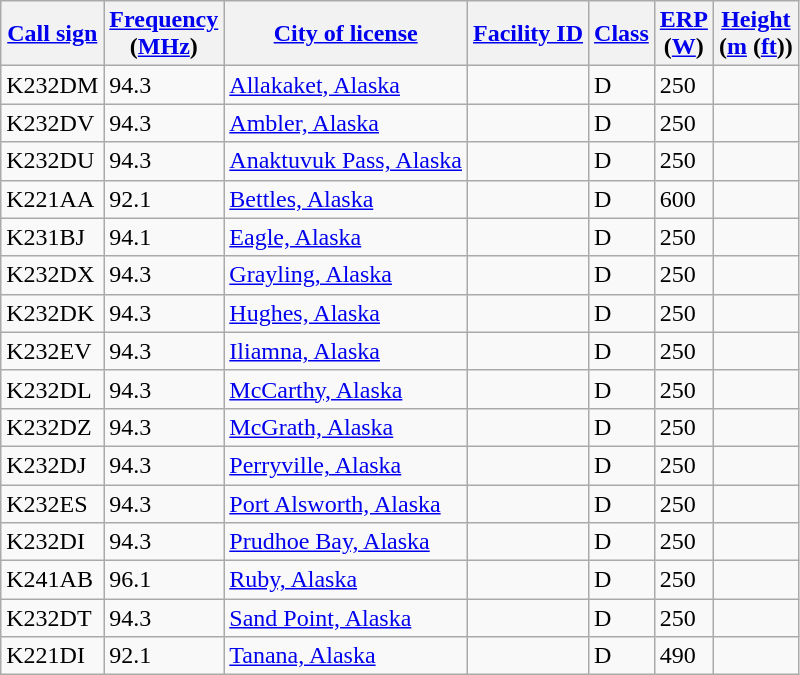<table class="wikitable sortable">
<tr>
<th><a href='#'>Call sign</a></th>
<th data-sort-type="number"><a href='#'>Frequency</a><br>(<a href='#'>MHz</a>)</th>
<th><a href='#'>City of license</a></th>
<th data-sort-type="number"><a href='#'>Facility ID</a></th>
<th><a href='#'>Class</a></th>
<th data-sort-type="number"><a href='#'>ERP</a><br>(<a href='#'>W</a>)</th>
<th data-sort-type="number"><a href='#'>Height</a><br>(<a href='#'>m</a> (<a href='#'>ft</a>))</th>
</tr>
<tr>
<td>K232DM</td>
<td>94.3</td>
<td><a href='#'>Allakaket, Alaska</a></td>
<td></td>
<td>D</td>
<td>250</td>
<td></td>
</tr>
<tr>
<td>K232DV</td>
<td>94.3</td>
<td><a href='#'>Ambler, Alaska</a></td>
<td></td>
<td>D</td>
<td>250</td>
<td></td>
</tr>
<tr>
<td>K232DU</td>
<td>94.3</td>
<td><a href='#'>Anaktuvuk Pass, Alaska</a></td>
<td></td>
<td>D</td>
<td>250</td>
<td></td>
</tr>
<tr>
<td>K221AA</td>
<td>92.1</td>
<td><a href='#'>Bettles, Alaska</a></td>
<td></td>
<td>D</td>
<td>600</td>
<td></td>
</tr>
<tr>
<td>K231BJ</td>
<td>94.1</td>
<td><a href='#'>Eagle, Alaska</a></td>
<td></td>
<td>D</td>
<td>250</td>
<td></td>
</tr>
<tr>
<td>K232DX</td>
<td>94.3</td>
<td><a href='#'>Grayling, Alaska</a></td>
<td></td>
<td>D</td>
<td>250</td>
<td></td>
</tr>
<tr>
<td>K232DK</td>
<td>94.3</td>
<td><a href='#'>Hughes, Alaska</a></td>
<td></td>
<td>D</td>
<td>250</td>
<td></td>
</tr>
<tr>
<td>K232EV</td>
<td>94.3</td>
<td><a href='#'>Iliamna, Alaska</a></td>
<td></td>
<td>D</td>
<td>250</td>
<td></td>
</tr>
<tr>
<td>K232DL</td>
<td>94.3</td>
<td><a href='#'>McCarthy, Alaska</a></td>
<td></td>
<td>D</td>
<td>250</td>
<td></td>
</tr>
<tr>
<td>K232DZ</td>
<td>94.3</td>
<td><a href='#'>McGrath, Alaska</a></td>
<td></td>
<td>D</td>
<td>250</td>
<td></td>
</tr>
<tr>
<td>K232DJ</td>
<td>94.3</td>
<td><a href='#'>Perryville, Alaska</a></td>
<td></td>
<td>D</td>
<td>250</td>
<td></td>
</tr>
<tr>
<td>K232ES</td>
<td>94.3</td>
<td><a href='#'>Port Alsworth, Alaska</a></td>
<td></td>
<td>D</td>
<td>250</td>
<td></td>
</tr>
<tr>
<td>K232DI</td>
<td>94.3</td>
<td><a href='#'>Prudhoe Bay, Alaska</a></td>
<td></td>
<td>D</td>
<td>250</td>
<td></td>
</tr>
<tr>
<td>K241AB</td>
<td>96.1</td>
<td><a href='#'>Ruby, Alaska</a></td>
<td></td>
<td>D</td>
<td>250</td>
<td></td>
</tr>
<tr>
<td>K232DT</td>
<td>94.3</td>
<td><a href='#'>Sand Point, Alaska</a></td>
<td></td>
<td>D</td>
<td>250</td>
<td></td>
</tr>
<tr>
<td>K221DI</td>
<td>92.1</td>
<td><a href='#'>Tanana, Alaska</a></td>
<td></td>
<td>D</td>
<td>490</td>
<td></td>
</tr>
</table>
